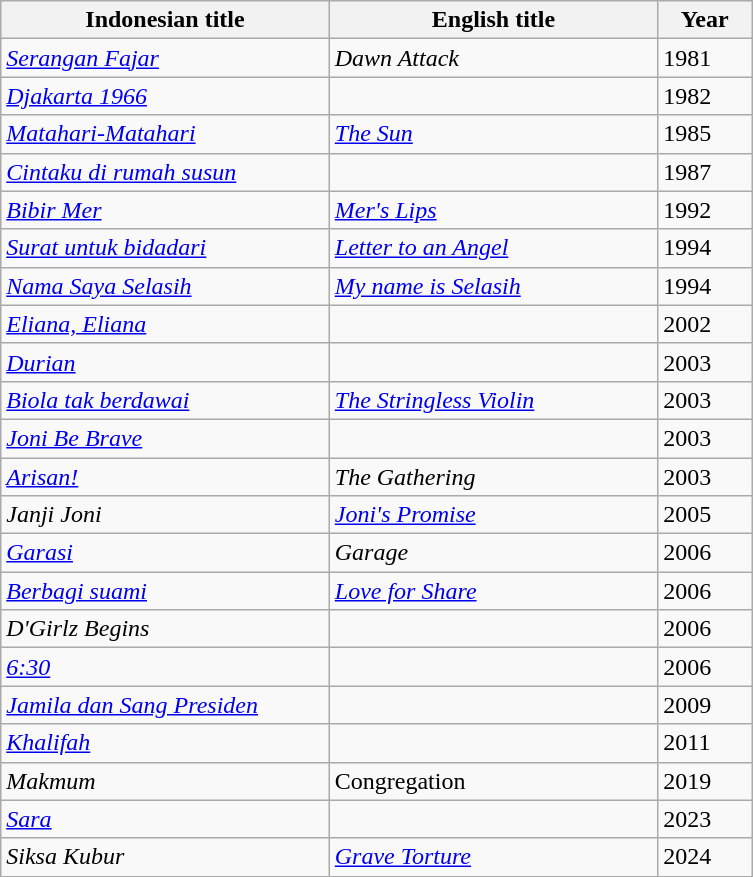<table class="wikitable">
<tr>
<th width="35%">Indonesian title</th>
<th width="35%">English title</th>
<th width="10%">Year</th>
</tr>
<tr>
<td><em><a href='#'>Serangan Fajar</a></em></td>
<td><em>Dawn Attack</em></td>
<td>1981</td>
</tr>
<tr>
<td><em><a href='#'>Djakarta 1966</a></em></td>
<td></td>
<td>1982</td>
</tr>
<tr>
<td><em><a href='#'>Matahari-Matahari</a></em></td>
<td><em><a href='#'>The Sun</a></em></td>
<td>1985</td>
</tr>
<tr>
<td><em><a href='#'>Cintaku di rumah susun</a></em></td>
<td></td>
<td>1987</td>
</tr>
<tr>
<td><em><a href='#'>Bibir Mer</a></em></td>
<td><em><a href='#'>Mer's Lips</a></em></td>
<td>1992</td>
</tr>
<tr>
<td><em><a href='#'>Surat untuk bidadari</a></em></td>
<td><em><a href='#'>Letter to an Angel</a></em></td>
<td>1994</td>
</tr>
<tr>
<td><em><a href='#'>Nama Saya Selasih</a></em></td>
<td><em><a href='#'>My name is Selasih</a></em></td>
<td>1994</td>
</tr>
<tr>
<td><em><a href='#'>Eliana, Eliana</a></em></td>
<td></td>
<td>2002</td>
</tr>
<tr>
<td><em><a href='#'>Durian</a></em></td>
<td></td>
<td>2003</td>
</tr>
<tr>
<td><em><a href='#'>Biola tak berdawai</a></em></td>
<td><em><a href='#'>The Stringless Violin</a></em></td>
<td>2003</td>
</tr>
<tr>
<td><em><a href='#'>Joni Be Brave</a></em></td>
<td></td>
<td>2003</td>
</tr>
<tr>
<td><em><a href='#'>Arisan!</a></em></td>
<td><em>The Gathering</em></td>
<td>2003</td>
</tr>
<tr>
<td><em>Janji Joni</em></td>
<td><em><a href='#'>Joni's Promise</a></em></td>
<td>2005</td>
</tr>
<tr>
<td><em><a href='#'>Garasi</a></em></td>
<td><em>Garage</em></td>
<td>2006</td>
</tr>
<tr>
<td><em><a href='#'>Berbagi suami</a></em></td>
<td><em><a href='#'>Love for Share</a></em></td>
<td>2006</td>
</tr>
<tr>
<td><em>D'Girlz Begins</em></td>
<td></td>
<td>2006</td>
</tr>
<tr>
<td><em><a href='#'>6:30</a></em></td>
<td></td>
<td>2006</td>
</tr>
<tr>
<td><em><a href='#'>Jamila dan Sang Presiden</a></em></td>
<td></td>
<td>2009</td>
</tr>
<tr>
<td><em><a href='#'>Khalifah</a></em></td>
<td></td>
<td>2011</td>
</tr>
<tr>
<td><em>Makmum</em></td>
<td>Congregation</td>
<td>2019</td>
</tr>
<tr>
<td><em><a href='#'>Sara</a></em></td>
<td></td>
<td>2023</td>
</tr>
<tr>
<td><em>Siksa Kubur</em></td>
<td><em><a href='#'>Grave Torture</a></em></td>
<td>2024</td>
</tr>
</table>
